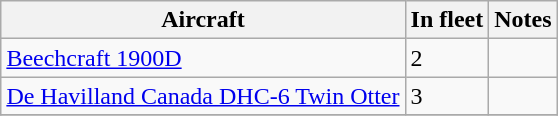<table class="wikitable" style="margin:1em auto;">
<tr>
<th>Aircraft</th>
<th>In fleet</th>
<th>Notes</th>
</tr>
<tr>
<td><a href='#'>Beechcraft 1900D</a></td>
<td>2</td>
<td></td>
</tr>
<tr>
<td><a href='#'>De Havilland Canada DHC-6 Twin Otter</a></td>
<td>3</td>
<td></td>
</tr>
<tr>
</tr>
</table>
